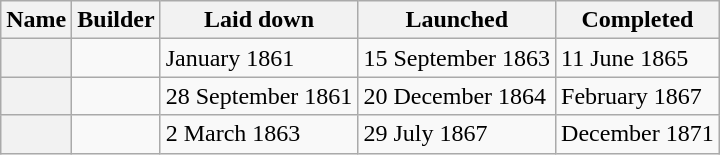<table class="wikitable plainrowheaders">
<tr>
<th scope="col">Name</th>
<th scope="col">Builder</th>
<th scope="col">Laid down</th>
<th scope="col">Launched</th>
<th scope="col">Completed</th>
</tr>
<tr>
<th scope="row"></th>
<td></td>
<td>January 1861</td>
<td>15 September 1863</td>
<td>11 June 1865</td>
</tr>
<tr>
<th scope="row"></th>
<td></td>
<td>28 September 1861</td>
<td>20 December 1864</td>
<td>February 1867</td>
</tr>
<tr>
<th scope="row"></th>
<td></td>
<td>2 March 1863</td>
<td>29 July 1867</td>
<td>December 1871</td>
</tr>
</table>
